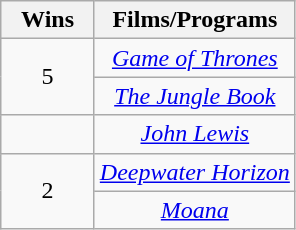<table class="wikitable" style="text-align: center;">
<tr>
<th scope="col" width="55">Wins</th>
<th scope="col" align="center">Films/Programs</th>
</tr>
<tr>
<td rowspan=2 style="text-align:center">5</td>
<td><em><a href='#'>Game of Thrones</a></em></td>
</tr>
<tr>
<td><em><a href='#'>The Jungle Book</a></em></td>
</tr>
<tr>
<td></td>
<td><em><a href='#'>John Lewis</a></em></td>
</tr>
<tr>
<td rowspan=2 style="text-align:center">2</td>
<td><em><a href='#'>Deepwater Horizon</a></em></td>
</tr>
<tr>
<td><em><a href='#'>Moana</a></em></td>
</tr>
</table>
